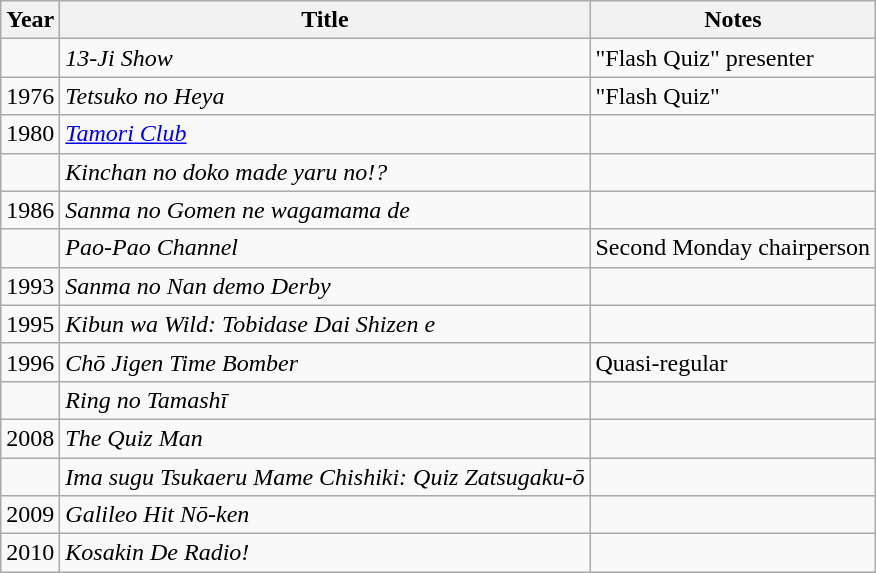<table class="wikitable">
<tr>
<th>Year</th>
<th>Title</th>
<th>Notes</th>
</tr>
<tr>
<td></td>
<td><em>13-Ji Show</em></td>
<td>"Flash Quiz" presenter</td>
</tr>
<tr>
<td>1976</td>
<td><em>Tetsuko no Heya</em></td>
<td>"Flash Quiz"</td>
</tr>
<tr>
<td>1980</td>
<td><em><a href='#'>Tamori Club</a></em></td>
<td></td>
</tr>
<tr>
<td></td>
<td><em>Kinchan no doko made yaru no!?</em></td>
<td></td>
</tr>
<tr>
<td>1986</td>
<td><em>Sanma no Gomen ne wagamama de</em></td>
<td></td>
</tr>
<tr>
<td></td>
<td><em>Pao-Pao Channel</em></td>
<td>Second Monday chairperson</td>
</tr>
<tr>
<td>1993</td>
<td><em>Sanma no Nan demo Derby</em></td>
<td></td>
</tr>
<tr>
<td>1995</td>
<td><em>Kibun wa Wild: Tobidase Dai Shizen e</em></td>
<td></td>
</tr>
<tr>
<td>1996</td>
<td><em>Chō Jigen Time Bomber</em></td>
<td>Quasi-regular</td>
</tr>
<tr>
<td></td>
<td><em>Ring no Tamashī</em></td>
<td></td>
</tr>
<tr>
<td>2008</td>
<td><em>The Quiz Man</em></td>
<td></td>
</tr>
<tr>
<td></td>
<td><em>Ima sugu Tsukaeru Mame Chishiki: Quiz Zatsugaku-ō</em></td>
<td></td>
</tr>
<tr>
<td>2009</td>
<td><em>Galileo Hit Nō-ken</em></td>
<td></td>
</tr>
<tr>
<td>2010</td>
<td><em>Kosakin De Radio!</em></td>
<td></td>
</tr>
</table>
